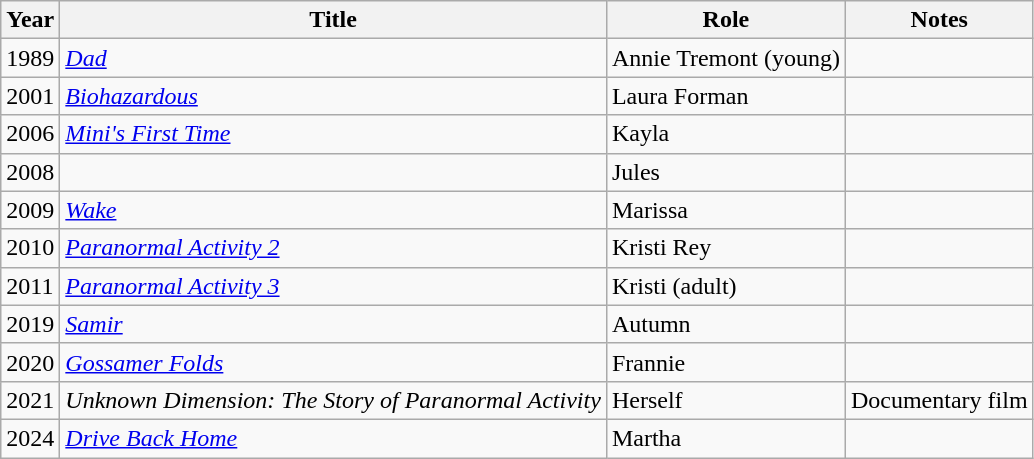<table class="wikitable sortable">
<tr>
<th>Year</th>
<th>Title</th>
<th>Role</th>
<th class="unsortable">Notes</th>
</tr>
<tr>
<td>1989</td>
<td><em><a href='#'>Dad</a></em></td>
<td>Annie Tremont (young)</td>
<td></td>
</tr>
<tr>
<td>2001</td>
<td><em><a href='#'>Biohazardous</a></em></td>
<td>Laura Forman</td>
<td></td>
</tr>
<tr>
<td>2006</td>
<td><em><a href='#'>Mini's First Time</a></em></td>
<td>Kayla</td>
<td></td>
</tr>
<tr>
<td>2008</td>
<td><em></em></td>
<td>Jules</td>
<td></td>
</tr>
<tr>
<td>2009</td>
<td><em><a href='#'>Wake</a></em></td>
<td>Marissa</td>
<td></td>
</tr>
<tr>
<td>2010</td>
<td><em><a href='#'>Paranormal Activity 2</a></em></td>
<td>Kristi Rey</td>
<td></td>
</tr>
<tr>
<td>2011</td>
<td><em><a href='#'>Paranormal Activity 3</a></em></td>
<td>Kristi (adult)</td>
<td></td>
</tr>
<tr>
<td>2019</td>
<td><em><a href='#'>Samir</a></em></td>
<td>Autumn</td>
<td></td>
</tr>
<tr>
<td>2020</td>
<td><em><a href='#'>Gossamer Folds</a></em></td>
<td>Frannie</td>
<td></td>
</tr>
<tr>
<td>2021</td>
<td><em>Unknown Dimension: The Story of Paranormal Activity</em></td>
<td>Herself</td>
<td>Documentary film</td>
</tr>
<tr>
<td>2024</td>
<td><em><a href='#'>Drive Back Home</a></em></td>
<td>Martha</td>
<td></td>
</tr>
</table>
